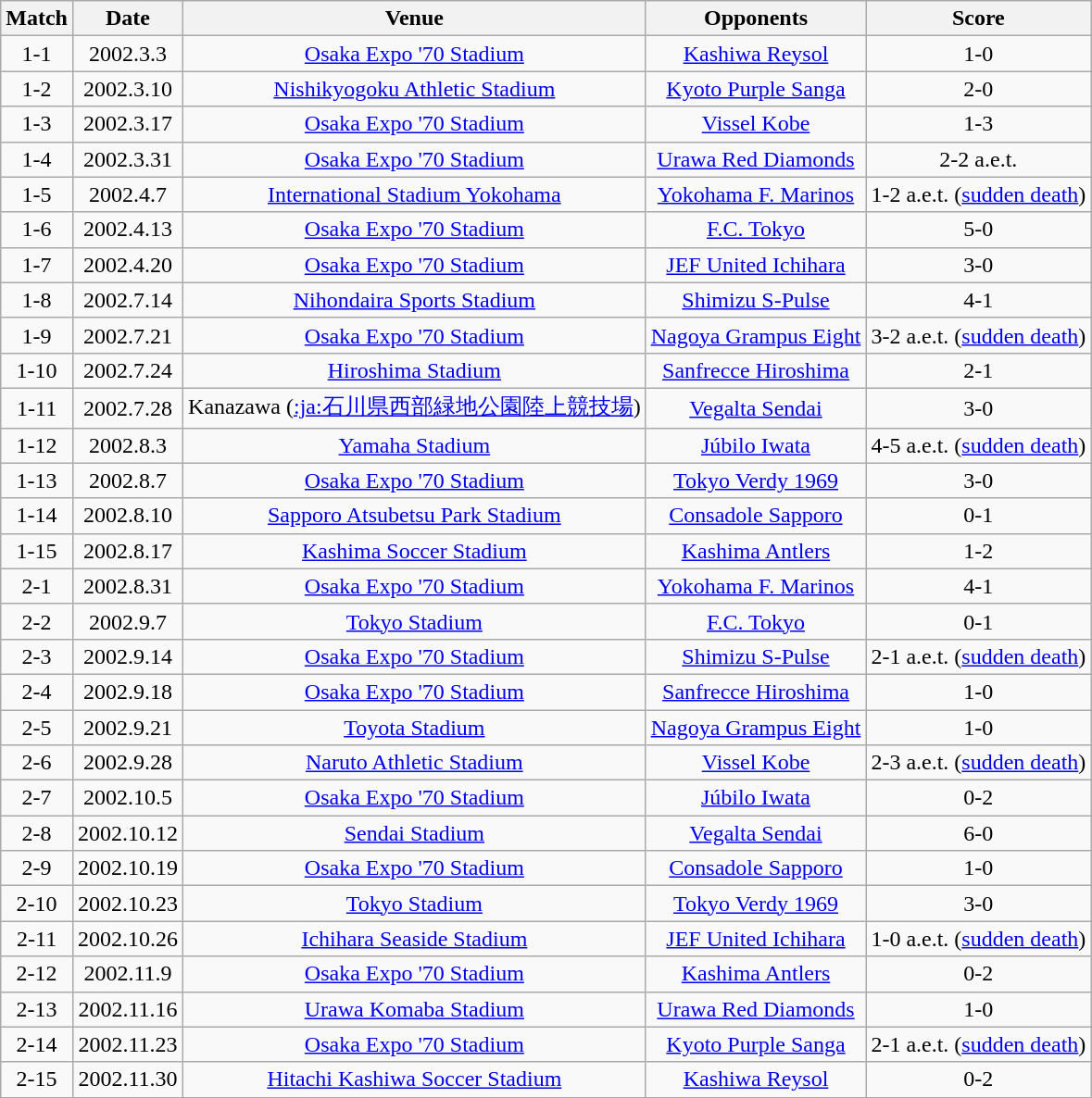<table class="wikitable" style="text-align:center;">
<tr>
<th>Match</th>
<th>Date</th>
<th>Venue</th>
<th>Opponents</th>
<th>Score</th>
</tr>
<tr>
<td>1-1</td>
<td>2002.3.3</td>
<td><a href='#'>Osaka Expo '70 Stadium</a></td>
<td><a href='#'>Kashiwa Reysol</a></td>
<td>1-0</td>
</tr>
<tr>
<td>1-2</td>
<td>2002.3.10</td>
<td><a href='#'>Nishikyogoku Athletic Stadium</a></td>
<td><a href='#'>Kyoto Purple Sanga</a></td>
<td>2-0</td>
</tr>
<tr>
<td>1-3</td>
<td>2002.3.17</td>
<td><a href='#'>Osaka Expo '70 Stadium</a></td>
<td><a href='#'>Vissel Kobe</a></td>
<td>1-3</td>
</tr>
<tr>
<td>1-4</td>
<td>2002.3.31</td>
<td><a href='#'>Osaka Expo '70 Stadium</a></td>
<td><a href='#'>Urawa Red Diamonds</a></td>
<td>2-2 a.e.t.</td>
</tr>
<tr>
<td>1-5</td>
<td>2002.4.7</td>
<td><a href='#'>International Stadium Yokohama</a></td>
<td><a href='#'>Yokohama F. Marinos</a></td>
<td>1-2 a.e.t. (<a href='#'>sudden death</a>)</td>
</tr>
<tr>
<td>1-6</td>
<td>2002.4.13</td>
<td><a href='#'>Osaka Expo '70 Stadium</a></td>
<td><a href='#'>F.C. Tokyo</a></td>
<td>5-0</td>
</tr>
<tr>
<td>1-7</td>
<td>2002.4.20</td>
<td><a href='#'>Osaka Expo '70 Stadium</a></td>
<td><a href='#'>JEF United Ichihara</a></td>
<td>3-0</td>
</tr>
<tr>
<td>1-8</td>
<td>2002.7.14</td>
<td><a href='#'>Nihondaira Sports Stadium</a></td>
<td><a href='#'>Shimizu S-Pulse</a></td>
<td>4-1</td>
</tr>
<tr>
<td>1-9</td>
<td>2002.7.21</td>
<td><a href='#'>Osaka Expo '70 Stadium</a></td>
<td><a href='#'>Nagoya Grampus Eight</a></td>
<td>3-2 a.e.t. (<a href='#'>sudden death</a>)</td>
</tr>
<tr>
<td>1-10</td>
<td>2002.7.24</td>
<td><a href='#'>Hiroshima Stadium</a></td>
<td><a href='#'>Sanfrecce Hiroshima</a></td>
<td>2-1</td>
</tr>
<tr>
<td>1-11</td>
<td>2002.7.28</td>
<td>Kanazawa (<a href='#'>:ja:石川県西部緑地公園陸上競技場</a>)</td>
<td><a href='#'>Vegalta Sendai</a></td>
<td>3-0</td>
</tr>
<tr>
<td>1-12</td>
<td>2002.8.3</td>
<td><a href='#'>Yamaha Stadium</a></td>
<td><a href='#'>Júbilo Iwata</a></td>
<td>4-5 a.e.t. (<a href='#'>sudden death</a>)</td>
</tr>
<tr>
<td>1-13</td>
<td>2002.8.7</td>
<td><a href='#'>Osaka Expo '70 Stadium</a></td>
<td><a href='#'>Tokyo Verdy 1969</a></td>
<td>3-0</td>
</tr>
<tr>
<td>1-14</td>
<td>2002.8.10</td>
<td><a href='#'>Sapporo Atsubetsu Park Stadium</a></td>
<td><a href='#'>Consadole Sapporo</a></td>
<td>0-1</td>
</tr>
<tr>
<td>1-15</td>
<td>2002.8.17</td>
<td><a href='#'>Kashima Soccer Stadium</a></td>
<td><a href='#'>Kashima Antlers</a></td>
<td>1-2</td>
</tr>
<tr>
<td>2-1</td>
<td>2002.8.31</td>
<td><a href='#'>Osaka Expo '70 Stadium</a></td>
<td><a href='#'>Yokohama F. Marinos</a></td>
<td>4-1</td>
</tr>
<tr>
<td>2-2</td>
<td>2002.9.7</td>
<td><a href='#'>Tokyo Stadium</a></td>
<td><a href='#'>F.C. Tokyo</a></td>
<td>0-1</td>
</tr>
<tr>
<td>2-3</td>
<td>2002.9.14</td>
<td><a href='#'>Osaka Expo '70 Stadium</a></td>
<td><a href='#'>Shimizu S-Pulse</a></td>
<td>2-1 a.e.t. (<a href='#'>sudden death</a>)</td>
</tr>
<tr>
<td>2-4</td>
<td>2002.9.18</td>
<td><a href='#'>Osaka Expo '70 Stadium</a></td>
<td><a href='#'>Sanfrecce Hiroshima</a></td>
<td>1-0</td>
</tr>
<tr>
<td>2-5</td>
<td>2002.9.21</td>
<td><a href='#'>Toyota Stadium</a></td>
<td><a href='#'>Nagoya Grampus Eight</a></td>
<td>1-0</td>
</tr>
<tr>
<td>2-6</td>
<td>2002.9.28</td>
<td><a href='#'>Naruto Athletic Stadium</a></td>
<td><a href='#'>Vissel Kobe</a></td>
<td>2-3 a.e.t. (<a href='#'>sudden death</a>)</td>
</tr>
<tr>
<td>2-7</td>
<td>2002.10.5</td>
<td><a href='#'>Osaka Expo '70 Stadium</a></td>
<td><a href='#'>Júbilo Iwata</a></td>
<td>0-2</td>
</tr>
<tr>
<td>2-8</td>
<td>2002.10.12</td>
<td><a href='#'>Sendai Stadium</a></td>
<td><a href='#'>Vegalta Sendai</a></td>
<td>6-0</td>
</tr>
<tr>
<td>2-9</td>
<td>2002.10.19</td>
<td><a href='#'>Osaka Expo '70 Stadium</a></td>
<td><a href='#'>Consadole Sapporo</a></td>
<td>1-0</td>
</tr>
<tr>
<td>2-10</td>
<td>2002.10.23</td>
<td><a href='#'>Tokyo Stadium</a></td>
<td><a href='#'>Tokyo Verdy 1969</a></td>
<td>3-0</td>
</tr>
<tr>
<td>2-11</td>
<td>2002.10.26</td>
<td><a href='#'>Ichihara Seaside Stadium</a></td>
<td><a href='#'>JEF United Ichihara</a></td>
<td>1-0 a.e.t. (<a href='#'>sudden death</a>)</td>
</tr>
<tr>
<td>2-12</td>
<td>2002.11.9</td>
<td><a href='#'>Osaka Expo '70 Stadium</a></td>
<td><a href='#'>Kashima Antlers</a></td>
<td>0-2</td>
</tr>
<tr>
<td>2-13</td>
<td>2002.11.16</td>
<td><a href='#'>Urawa Komaba Stadium</a></td>
<td><a href='#'>Urawa Red Diamonds</a></td>
<td>1-0</td>
</tr>
<tr>
<td>2-14</td>
<td>2002.11.23</td>
<td><a href='#'>Osaka Expo '70 Stadium</a></td>
<td><a href='#'>Kyoto Purple Sanga</a></td>
<td>2-1 a.e.t. (<a href='#'>sudden death</a>)</td>
</tr>
<tr>
<td>2-15</td>
<td>2002.11.30</td>
<td><a href='#'>Hitachi Kashiwa Soccer Stadium</a></td>
<td><a href='#'>Kashiwa Reysol</a></td>
<td>0-2</td>
</tr>
</table>
